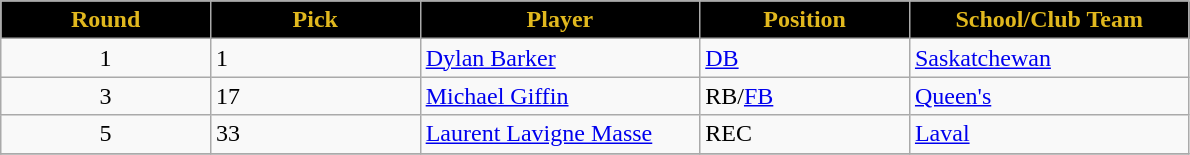<table class="wikitable sortable sortable">
<tr>
<th style="background:black;color:#e1b81e;" width="15%">Round</th>
<th style="background:black;color:#e1b81e;" width="15%">Pick</th>
<th style="background:black;color:#e1b81e;" width="20%">Player</th>
<th style="background:black;color:#e1b81e;" width="15%">Position</th>
<th style="background:black;color:#e1b81e;" width="20%">School/Club Team</th>
</tr>
<tr>
<td align=center>1</td>
<td>1</td>
<td><a href='#'>Dylan Barker</a></td>
<td><a href='#'>DB</a></td>
<td><a href='#'>Saskatchewan</a></td>
</tr>
<tr>
<td align=center>3</td>
<td>17</td>
<td><a href='#'>Michael Giffin</a></td>
<td>RB/<a href='#'>FB</a></td>
<td><a href='#'>Queen's</a></td>
</tr>
<tr>
<td align=center>5</td>
<td>33</td>
<td><a href='#'>Laurent Lavigne Masse</a></td>
<td>REC</td>
<td><a href='#'>Laval</a></td>
</tr>
<tr>
</tr>
</table>
